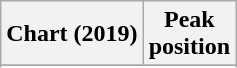<table class="wikitable sortable plainrowheaders" style="text-align:center">
<tr>
<th scope="col">Chart (2019)</th>
<th scope="col">Peak<br>position</th>
</tr>
<tr>
</tr>
<tr>
</tr>
<tr>
</tr>
<tr>
</tr>
<tr>
</tr>
<tr>
</tr>
<tr>
</tr>
</table>
